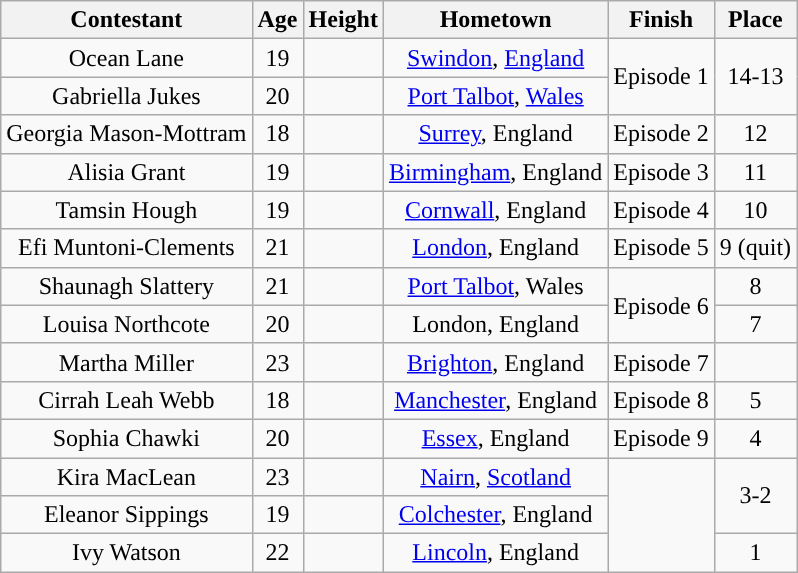<table class="wikitable sortable" style="text-align:center;">
<tr>
<th>Contestant</th>
<th>Age</th>
<th>Height</th>
<th>Hometown</th>
<th>Finish</th>
<th>Place</th>
</tr>
<tr>
<td>Ocean Lane</td>
<td>19</td>
<td></td>
<td><a href='#'>Swindon</a>, <a href='#'>England</a></td>
<td rowspan="2">Episode 1</td>
<td rowspan="2">14-13</td>
</tr>
<tr>
<td>Gabriella Jukes</td>
<td>20</td>
<td></td>
<td><a href='#'>Port Talbot</a>, <a href='#'>Wales</a></td>
</tr>
<tr>
<td>Georgia Mason-Mottram</td>
<td>18</td>
<td></td>
<td><a href='#'>Surrey</a>, England</td>
<td>Episode 2</td>
<td>12</td>
</tr>
<tr>
<td>Alisia Grant</td>
<td>19</td>
<td></td>
<td><a href='#'>Birmingham</a>, England</td>
<td>Episode 3</td>
<td>11</td>
</tr>
<tr>
<td>Tamsin Hough</td>
<td>19</td>
<td></td>
<td><a href='#'>Cornwall</a>, England</td>
<td>Episode 4</td>
<td>10</td>
</tr>
<tr>
<td>Efi Muntoni-Clements</td>
<td>21</td>
<td></td>
<td><a href='#'>London</a>, England</td>
<td>Episode 5</td>
<td>9 (quit)</td>
</tr>
<tr>
<td>Shaunagh Slattery</td>
<td>21</td>
<td></td>
<td><a href='#'>Port Talbot</a>, Wales</td>
<td rowspan="2">Episode 6</td>
<td>8</td>
</tr>
<tr>
<td>Louisa Northcote</td>
<td>20</td>
<td></td>
<td>London, England</td>
<td>7</td>
</tr>
<tr>
<td>Martha Miller</td>
<td>23</td>
<td></td>
<td><a href='#'>Brighton</a>, England</td>
<td>Episode 7</td>
<td></td>
</tr>
<tr>
<td>Cirrah Leah Webb</td>
<td>18</td>
<td></td>
<td><a href='#'>Manchester</a>, England</td>
<td>Episode 8</td>
<td>5</td>
</tr>
<tr>
<td>Sophia Chawki</td>
<td>20</td>
<td></td>
<td><a href='#'>Essex</a>, England</td>
<td>Episode 9</td>
<td>4</td>
</tr>
<tr>
<td>Kira MacLean</td>
<td>23</td>
<td></td>
<td><a href='#'>Nairn</a>, <a href='#'>Scotland</a></td>
<td rowspan="3"></td>
<td rowspan="2">3-2</td>
</tr>
<tr>
<td>Eleanor Sippings</td>
<td>19</td>
<td></td>
<td><a href='#'>Colchester</a>, England</td>
</tr>
<tr>
<td>Ivy Watson</td>
<td>22</td>
<td></td>
<td><a href='#'>Lincoln</a>, England</td>
<td>1</td>
</tr>
</table>
